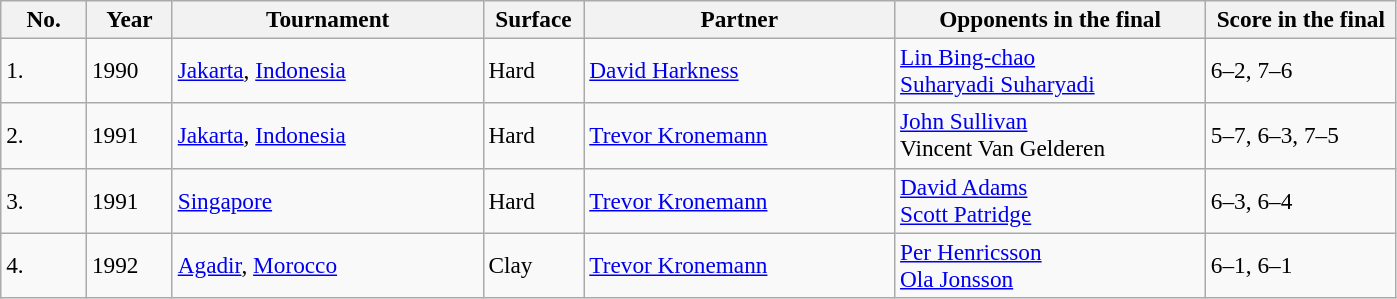<table class="sortable wikitable" style=font-size:97%>
<tr>
<th width=50>No.</th>
<th width=50>Year</th>
<th width=200>Tournament</th>
<th width=60>Surface</th>
<th width=200>Partner</th>
<th width=200>Opponents in the final</th>
<th width=120>Score in the final</th>
</tr>
<tr>
<td>1.</td>
<td>1990</td>
<td><a href='#'>Jakarta</a>, <a href='#'>Indonesia</a></td>
<td>Hard</td>
<td> <a href='#'>David Harkness</a></td>
<td> <a href='#'>Lin Bing-chao</a><br> <a href='#'>Suharyadi Suharyadi</a></td>
<td>6–2, 7–6</td>
</tr>
<tr>
<td>2.</td>
<td>1991</td>
<td><a href='#'>Jakarta</a>, <a href='#'>Indonesia</a></td>
<td>Hard</td>
<td> <a href='#'>Trevor Kronemann</a></td>
<td> <a href='#'>John Sullivan</a><br> Vincent Van Gelderen</td>
<td>5–7, 6–3, 7–5</td>
</tr>
<tr>
<td>3.</td>
<td>1991</td>
<td><a href='#'>Singapore</a></td>
<td>Hard</td>
<td> <a href='#'>Trevor Kronemann</a></td>
<td> <a href='#'>David Adams</a><br> <a href='#'>Scott Patridge</a></td>
<td>6–3, 6–4</td>
</tr>
<tr>
<td>4.</td>
<td>1992</td>
<td><a href='#'>Agadir</a>, <a href='#'>Morocco</a></td>
<td>Clay</td>
<td> <a href='#'>Trevor Kronemann</a></td>
<td> <a href='#'>Per Henricsson</a><br> <a href='#'>Ola Jonsson</a></td>
<td>6–1, 6–1</td>
</tr>
</table>
